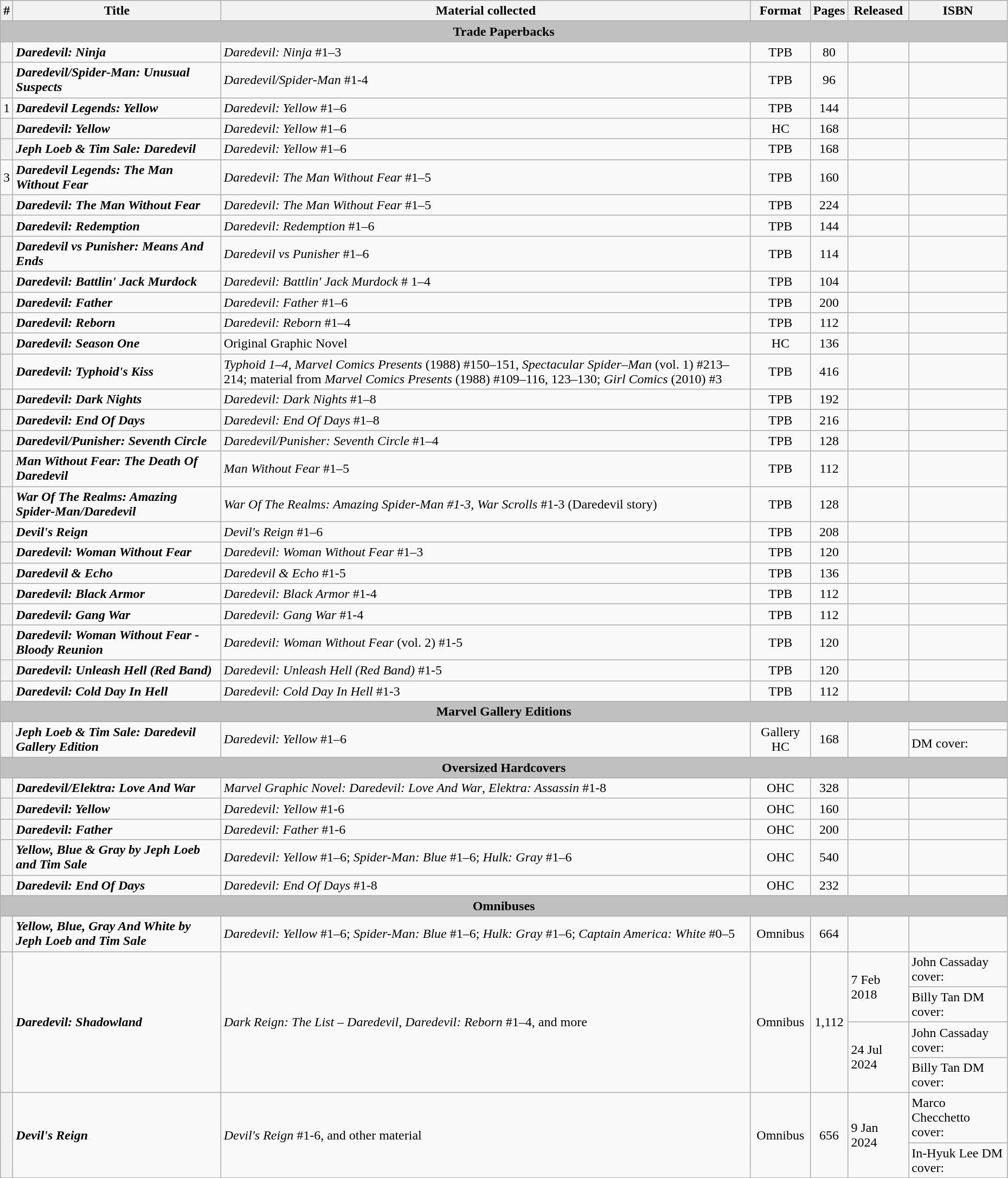<table class="wikitable sortable" width=98%>
<tr>
<th width="4px">#</th>
<th>Title</th>
<th>Material collected</th>
<th class="unsortable">Format</th>
<th>Pages</th>
<th>Released</th>
<th class="unsortable">ISBN</th>
</tr>
<tr>
<th colspan=7 style="background-color: silver;">Trade Paperbacks</th>
</tr>
<tr>
<th style="background-color: light grey;"></th>
<td><strong><em>Daredevil: Ninja</em></strong></td>
<td><em>Daredevil: Ninja</em> #1–3</td>
<td style="text-align: center;">TPB</td>
<td style="text-align: center;">80</td>
<td></td>
<td></td>
</tr>
<tr>
<th style="background-color: light grey;"></th>
<td><strong><em>Daredevil/Spider-Man: Unusual Suspects</em></strong></td>
<td><em>Daredevil/Spider-Man</em> #1-4</td>
<td style="text-align: center;">TPB</td>
<td style="text-align: center;">96</td>
<td></td>
<td></td>
</tr>
<tr>
<td>1</td>
<td><strong><em>Daredevil Legends: Yellow</em></strong></td>
<td><em>Daredevil: Yellow</em> #1–6</td>
<td style="text-align: center;">TPB</td>
<td style="text-align: center;">144</td>
<td></td>
<td></td>
</tr>
<tr>
<th style="background-color: light grey;"></th>
<td><strong><em>Daredevil: Yellow</em></strong></td>
<td><em>Daredevil: Yellow</em> #1–6</td>
<td style="text-align: center;">HC</td>
<td style="text-align: center;">168</td>
<td></td>
<td></td>
</tr>
<tr>
<th style="background-color: light grey;"></th>
<td><strong><em>Jeph Loeb & Tim Sale: Daredevil</em></strong></td>
<td><em>Daredevil: Yellow</em> #1–6</td>
<td style="text-align: center;">TPB</td>
<td style="text-align: center;">168</td>
<td></td>
<td></td>
</tr>
<tr>
<td>3</td>
<td><strong><em>Daredevil Legends: The Man Without Fear</em></strong></td>
<td><em>Daredevil: The Man Without Fear</em> #1–5</td>
<td style="text-align: center;">TPB</td>
<td style="text-align: center;">160</td>
<td></td>
<td></td>
</tr>
<tr>
<th style="background-color: light grey;"></th>
<td><strong><em>Daredevil: The Man Without Fear</em></strong></td>
<td><em>Daredevil: The Man Without Fear</em> #1–5</td>
<td style="text-align: center;">TPB</td>
<td style="text-align: center;">224</td>
<td></td>
<td></td>
</tr>
<tr>
<th style="background-color: light grey;"></th>
<td><strong><em>Daredevil: Redemption</em></strong></td>
<td><em>Daredevil: Redemption</em> #1–6</td>
<td style="text-align: center;">TPB</td>
<td style="text-align: center;">144</td>
<td></td>
<td></td>
</tr>
<tr>
<th style="background-color: light grey;"></th>
<td><strong><em>Daredevil vs Punisher: Means And Ends</em></strong></td>
<td><em>Daredevil vs Punisher</em> #1–6</td>
<td style="text-align: center;">TPB</td>
<td style="text-align: center;">114</td>
<td></td>
<td></td>
</tr>
<tr>
<th style="background-color: light grey;"></th>
<td><strong><em>Daredevil: Battlin' Jack Murdock</em></strong></td>
<td><em>Daredevil: Battlin' Jack Murdock</em> # 1–4</td>
<td style="text-align: center;">TPB</td>
<td style="text-align: center;">104</td>
<td></td>
<td></td>
</tr>
<tr>
<th style="background-color: light grey;"></th>
<td><strong><em>Daredevil: Father</em></strong></td>
<td><em>Daredevil: Father</em> #1–6</td>
<td style="text-align: center;">TPB</td>
<td style="text-align: center;">200</td>
<td></td>
<td></td>
</tr>
<tr>
<th style="background-color: light grey;"></th>
<td><strong><em>Daredevil: Reborn</em></strong></td>
<td><em>Daredevil: Reborn</em> #1–4</td>
<td style="text-align: center;">TPB</td>
<td style="text-align: center;">112</td>
<td></td>
<td></td>
</tr>
<tr>
<th style="background-color: light grey;"></th>
<td><strong><em>Daredevil: Season One</em></strong></td>
<td>Original Graphic Novel</td>
<td style="text-align: center;">HC</td>
<td style="text-align: center;">136</td>
<td></td>
<td></td>
</tr>
<tr>
<th style="background-color: light grey;"></th>
<td><strong><em>Daredevil: Typhoid's Kiss</em></strong></td>
<td><em>Typhoid 1–4</em>, <em>Marvel Comics Presents</em> (1988) #150–151, <em>Spectacular Spider–Man</em> (vol. 1) #213–214; material from <em>Marvel Comics Presents</em> (1988) #109–116, 123–130; <em>Girl Comics</em> (2010) #3</td>
<td style="text-align: center;">TPB</td>
<td style="text-align: center;">416</td>
<td></td>
<td></td>
</tr>
<tr>
<th style="background-color: light grey;"></th>
<td><strong><em>Daredevil: Dark Nights</em></strong></td>
<td><em>Daredevil: Dark Nights</em> #1–8</td>
<td style="text-align: center;">TPB</td>
<td style="text-align: center;">192</td>
<td></td>
<td></td>
</tr>
<tr>
<th style="background-color: light grey;"></th>
<td><strong><em>Daredevil: End Of Days</em></strong></td>
<td><em>Daredevil: End Of Days</em> #1–8</td>
<td style="text-align: center;">TPB</td>
<td style="text-align: center;">216</td>
<td></td>
<td></td>
</tr>
<tr>
<th style="background-color: light grey;"></th>
<td><strong><em>Daredevil/Punisher: Seventh Circle</em></strong></td>
<td><em>Daredevil/Punisher: Seventh Circle</em> #1–4</td>
<td style="text-align: center;">TPB</td>
<td style="text-align: center;">128</td>
<td></td>
<td></td>
</tr>
<tr>
<th style="background-color: light grey;"></th>
<td><strong><em>Man Without Fear: The Death Of Daredevil</em></strong></td>
<td><em>Man Without Fear</em> #1–5</td>
<td style="text-align: center;">TPB</td>
<td style="text-align: center;">112</td>
<td></td>
<td></td>
</tr>
<tr>
<th style="background-color: light grey;"></th>
<td><strong><em>War Of The Realms: Amazing Spider-Man/Daredevil</em></strong></td>
<td><em>War Of The Realms: Amazing Spider-Man #1-3</em>, <em>War Scrolls</em> #1-3 (Daredevil story)</td>
<td style="text-align: center;">TPB</td>
<td style="text-align: center;">128</td>
<td></td>
<td></td>
</tr>
<tr>
<th style="background-color: light grey;"></th>
<td><strong><em>Devil's Reign</em></strong></td>
<td><em>Devil's Reign</em> #1–6</td>
<td style="text-align: center;">TPB</td>
<td style="text-align: center;">208</td>
<td></td>
<td></td>
</tr>
<tr>
<th style="background-color: light grey;"></th>
<td><strong><em>Daredevil: Woman Without Fear</em></strong></td>
<td><em>Daredevil: Woman Without Fear</em> #1–3</td>
<td style="text-align: center;">TPB</td>
<td style="text-align: center;">120</td>
<td></td>
<td></td>
</tr>
<tr>
<th style="background-color: light grey;"></th>
<td><strong><em>Daredevil & Echo</em></strong></td>
<td><em>Daredevil & Echo</em> #1-5</td>
<td style="text-align: center;">TPB</td>
<td style="text-align: center;">136</td>
<td></td>
<td></td>
</tr>
<tr>
<th style="background-color: light grey;"></th>
<td><strong><em>Daredevil: Black Armor</em></strong></td>
<td><em>Daredevil: Black Armor</em> #1-4</td>
<td style="text-align: center;">TPB</td>
<td style="text-align: center;">112</td>
<td></td>
<td></td>
</tr>
<tr>
<th style="background-color: light grey;"></th>
<td><strong><em>Daredevil: Gang War</em></strong></td>
<td><em>Daredevil: Gang War</em> #1-4</td>
<td style="text-align: center;">TPB</td>
<td style="text-align: center;">112</td>
<td></td>
<td></td>
</tr>
<tr>
<th style="background-color: light grey;"></th>
<td><strong><em>Daredevil: Woman Without Fear - Bloody Reunion</em></strong></td>
<td><em>Daredevil: Woman Without Fear</em> (vol. 2) #1-5</td>
<td style="text-align: center;">TPB</td>
<td style="text-align: center;">120</td>
<td></td>
<td></td>
</tr>
<tr>
<th style="background-color: light grey;"></th>
<td><strong><em>Daredevil: Unleash Hell (Red Band)</em></strong></td>
<td><em>Daredevil: Unleash Hell (Red Band)</em> #1-5</td>
<td style="text-align: center;">TPB</td>
<td style="text-align: center;">120</td>
<td></td>
<td></td>
</tr>
<tr>
<th style="background-color: light grey;"></th>
<td><strong><em>Daredevil: Cold Day In Hell</em></strong></td>
<td><em>Daredevil: Cold Day In Hell</em> #1-3</td>
<td style="text-align: center;">TPB</td>
<td style="text-align: center;">112</td>
<td></td>
<td></td>
</tr>
<tr>
<th colspan=7 style="background-color: silver;">Marvel Gallery Editions</th>
</tr>
<tr>
<th style="background-color: light grey;" rowspan=2></th>
<td rowspan=2><strong><em>Jeph Loeb & Tim Sale: Daredevil Gallery Edition</em></strong></td>
<td rowspan=2><em>Daredevil: Yellow</em> #1–6</td>
<td rowspan=2 style="text-align: center;">Gallery HC</td>
<td rowspan=2 style="text-align: center;">168</td>
<td rowspan=2></td>
<td></td>
</tr>
<tr>
<td>DM cover: </td>
</tr>
<tr>
<th colspan=7 style="background-color: silver;">Oversized Hardcovers</th>
</tr>
<tr>
<th style="background-color: light grey;"></th>
<td><strong><em>Daredevil/Elektra: Love And War</em></strong></td>
<td><em>Marvel Graphic Novel: Daredevil: Love And War</em>, <em>Elektra: Assassin</em> #1-8</td>
<td style="text-align: center;">OHC</td>
<td style="text-align: center;">328</td>
<td></td>
<td></td>
</tr>
<tr>
<th style="background-color: light grey;"></th>
<td><strong><em>Daredevil: Yellow</em></strong></td>
<td><em>Daredevil: Yellow</em> #1-6</td>
<td style="text-align: center;">OHC</td>
<td style="text-align: center;">160</td>
<td></td>
<td></td>
</tr>
<tr>
<th style="background-color: light grey;"></th>
<td><strong><em>Daredevil: Father</em></strong></td>
<td><em>Daredevil: Father</em> #1-6</td>
<td style="text-align: center;">OHC</td>
<td style="text-align: center;">200</td>
<td></td>
<td></td>
</tr>
<tr>
<th style="background-color: light grey;"></th>
<td><strong><em>Yellow, Blue & Gray by Jeph Loeb and Tim Sale</em></strong></td>
<td><em>Daredevil: Yellow</em> #1–6; <em>Spider-Man: Blue</em> #1–6; <em>Hulk: Gray</em> #1–6</td>
<td style="text-align: center;">OHC</td>
<td style="text-align: center;">540</td>
<td></td>
<td></td>
</tr>
<tr>
<th style="background-color: light grey;"></th>
<td><strong><em>Daredevil: End Of Days</em></strong></td>
<td><em>Daredevil: End Of Days</em> #1-8</td>
<td style="text-align: center;">OHC</td>
<td style="text-align: center;">232</td>
<td></td>
<td></td>
</tr>
<tr>
<th colspan=7 style="background-color: silver;">Omnibuses</th>
</tr>
<tr>
<th style="background-color: light grey;"></th>
<td><strong><em>Yellow, Blue, Gray And White by Jeph Loeb and Tim Sale</em></strong></td>
<td><em>Daredevil: Yellow</em> #1–6; <em>Spider-Man: Blue</em> #1–6; <em>Hulk: Gray</em> #1–6; <em>Captain America: White</em> #0–5</td>
<td style="text-align: center;">Omnibus</td>
<td style="text-align: center;">664</td>
<td></td>
<td></td>
</tr>
<tr>
<th style="background-color: light grey;" rowspan=4></th>
<td rowspan=4><strong><em>Daredevil: Shadowland</em></strong></td>
<td rowspan=4><em>Dark Reign: The List – Daredevil</em>, <em>Daredevil: Reborn</em> #1–4, and more</td>
<td rowspan=4 style="text-align: center;">Omnibus</td>
<td rowspan=4 style="text-align: center;">1,112</td>
<td rowspan=2>7 Feb 2018</td>
<td>John Cassaday cover: </td>
</tr>
<tr>
<td>Billy Tan DM cover: </td>
</tr>
<tr>
<td rowspan=2>24 Jul 2024</td>
<td>John Cassaday cover: </td>
</tr>
<tr>
<td>Billy Tan DM cover: </td>
</tr>
<tr>
<th style="background-color: light grey;" rowspan=2></th>
<td rowspan=2><strong><em>Devil's Reign</em></strong></td>
<td rowspan=2><em>Devil's Reign</em> #1-6, and other material</td>
<td rowspan=2 style="text-align: center;">Omnibus</td>
<td rowspan=2 style="text-align: center;">656</td>
<td rowspan=2>9 Jan 2024</td>
<td rowspan=1>Marco Checchetto cover: </td>
</tr>
<tr>
<td rowspan=1>In-Hyuk Lee DM cover: </td>
</tr>
</table>
